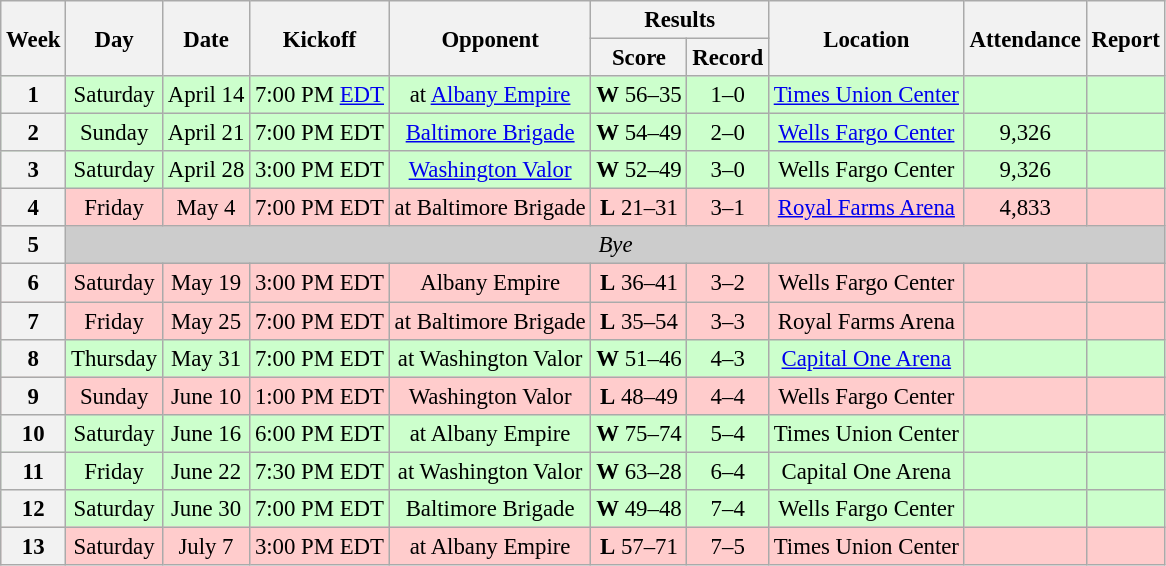<table class="wikitable" style="text-align:center; font-size: 95%;">
<tr>
<th rowspan=2>Week</th>
<th rowspan=2>Day</th>
<th rowspan=2>Date</th>
<th rowspan=2>Kickoff</th>
<th rowspan=2>Opponent</th>
<th colspan=2>Results</th>
<th rowspan=2>Location</th>
<th rowspan=2>Attendance</th>
<th rowspan=2>Report</th>
</tr>
<tr>
<th>Score</th>
<th>Record</th>
</tr>
<tr bgcolor=#ccffcc>
<th>1</th>
<td>Saturday</td>
<td>April 14</td>
<td>7:00 PM <a href='#'>EDT</a></td>
<td>at <a href='#'>Albany Empire</a></td>
<td><strong>W</strong> 56–35</td>
<td>1–0</td>
<td><a href='#'>Times Union Center</a></td>
<td></td>
<td></td>
</tr>
<tr bgcolor=#ccffcc>
<th>2</th>
<td>Sunday</td>
<td>April 21</td>
<td>7:00 PM EDT</td>
<td><a href='#'>Baltimore Brigade</a></td>
<td><strong>W</strong> 54–49</td>
<td>2–0</td>
<td><a href='#'>Wells Fargo Center</a></td>
<td>9,326</td>
<td></td>
</tr>
<tr bgcolor=#ccffcc>
<th>3</th>
<td>Saturday</td>
<td>April 28</td>
<td>3:00 PM EDT</td>
<td><a href='#'>Washington Valor</a></td>
<td><strong>W</strong> 52–49</td>
<td>3–0</td>
<td>Wells Fargo Center</td>
<td>9,326</td>
<td></td>
</tr>
<tr bgcolor=#ffcccc>
<th>4</th>
<td>Friday</td>
<td>May 4</td>
<td>7:00 PM EDT</td>
<td>at Baltimore Brigade</td>
<td><strong>L</strong> 21–31</td>
<td>3–1</td>
<td><a href='#'>Royal Farms Arena</a></td>
<td>4,833</td>
<td></td>
</tr>
<tr bgcolor=#CCCCCC>
<th>5</th>
<td colspan=9><em>Bye</em></td>
</tr>
<tr bgcolor=#ffcccc>
<th>6</th>
<td>Saturday</td>
<td>May 19</td>
<td>3:00 PM EDT</td>
<td>Albany Empire</td>
<td><strong>L</strong> 36–41</td>
<td>3–2</td>
<td>Wells Fargo Center</td>
<td></td>
<td></td>
</tr>
<tr style=background:#ffcccc>
<th>7</th>
<td>Friday</td>
<td>May 25</td>
<td>7:00 PM EDT</td>
<td>at Baltimore Brigade</td>
<td><strong>L</strong> 35–54</td>
<td>3–3</td>
<td>Royal Farms Arena</td>
<td></td>
<td></td>
</tr>
<tr bgcolor=#ccffcc>
<th>8</th>
<td>Thursday</td>
<td>May 31</td>
<td>7:00 PM EDT</td>
<td>at Washington Valor</td>
<td><strong>W</strong> 51–46</td>
<td>4–3</td>
<td><a href='#'>Capital One Arena</a></td>
<td></td>
<td></td>
</tr>
<tr style=background:#ffcccc>
<th>9</th>
<td>Sunday</td>
<td>June 10</td>
<td>1:00 PM EDT</td>
<td>Washington Valor</td>
<td><strong>L</strong> 48–49</td>
<td>4–4</td>
<td>Wells Fargo Center</td>
<td></td>
<td></td>
</tr>
<tr bgcolor=#ccffcc>
<th>10</th>
<td>Saturday</td>
<td>June 16</td>
<td>6:00 PM EDT</td>
<td>at Albany Empire</td>
<td><strong>W</strong> 75–74</td>
<td>5–4</td>
<td>Times Union Center</td>
<td></td>
<td></td>
</tr>
<tr bgcolor=#ccffcc>
<th>11</th>
<td>Friday</td>
<td>June 22</td>
<td>7:30 PM EDT</td>
<td>at Washington Valor</td>
<td><strong>W</strong> 63–28</td>
<td>6–4</td>
<td>Capital One Arena</td>
<td></td>
<td></td>
</tr>
<tr bgcolor=#ccffcc>
<th>12</th>
<td>Saturday</td>
<td>June 30</td>
<td>7:00 PM EDT</td>
<td>Baltimore Brigade</td>
<td><strong>W</strong> 49–48</td>
<td>7–4</td>
<td>Wells Fargo Center</td>
<td></td>
<td></td>
</tr>
<tr style=background:#ffcccc>
<th>13</th>
<td>Saturday</td>
<td>July 7</td>
<td>3:00 PM EDT</td>
<td>at Albany Empire</td>
<td><strong>L</strong> 57–71</td>
<td>7–5</td>
<td>Times Union Center</td>
<td></td>
<td></td>
</tr>
</table>
